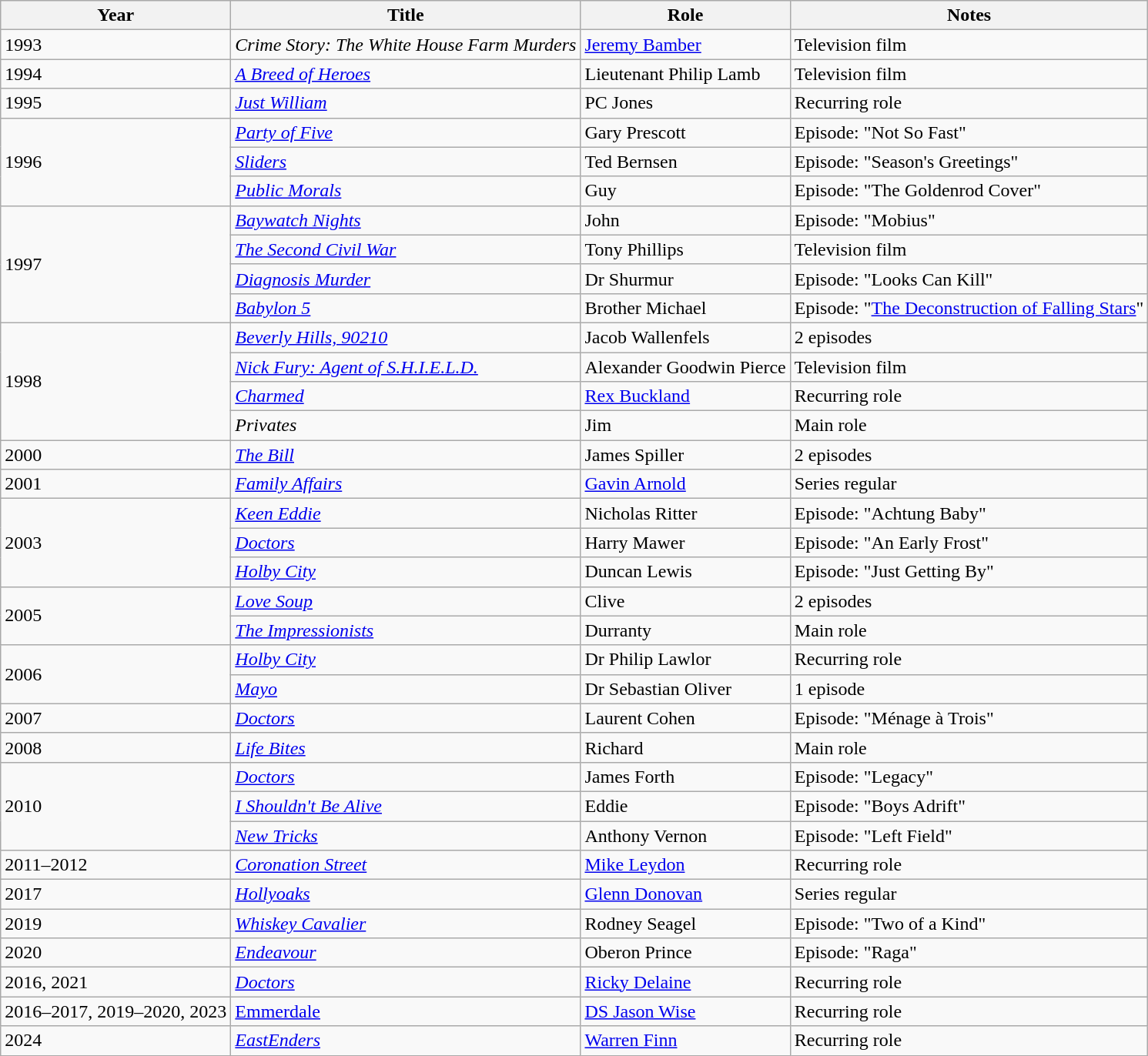<table class="wikitable">
<tr>
<th>Year</th>
<th>Title</th>
<th>Role</th>
<th>Notes</th>
</tr>
<tr>
<td>1993</td>
<td><em>Crime Story: The White House Farm Murders</em></td>
<td><a href='#'>Jeremy Bamber</a></td>
<td>Television film</td>
</tr>
<tr>
<td>1994</td>
<td><em><a href='#'>A Breed of Heroes</a></em></td>
<td>Lieutenant Philip Lamb</td>
<td>Television film</td>
</tr>
<tr>
<td>1995</td>
<td><em><a href='#'>Just William</a></em></td>
<td>PC Jones</td>
<td>Recurring role</td>
</tr>
<tr>
<td rowspan="3">1996</td>
<td><em><a href='#'>Party of Five</a></em></td>
<td>Gary Prescott</td>
<td>Episode: "Not So Fast"</td>
</tr>
<tr>
<td><em><a href='#'>Sliders</a></em></td>
<td>Ted Bernsen</td>
<td>Episode: "Season's Greetings"</td>
</tr>
<tr>
<td><em><a href='#'>Public Morals</a></em></td>
<td>Guy</td>
<td>Episode: "The Goldenrod Cover"</td>
</tr>
<tr>
<td rowspan="4">1997</td>
<td><em><a href='#'>Baywatch Nights</a></em></td>
<td>John</td>
<td>Episode: "Mobius"</td>
</tr>
<tr>
<td><em><a href='#'>The Second Civil War</a></em></td>
<td>Tony Phillips</td>
<td>Television film</td>
</tr>
<tr>
<td><em><a href='#'>Diagnosis Murder</a></em></td>
<td>Dr Shurmur</td>
<td>Episode: "Looks Can Kill"</td>
</tr>
<tr>
<td><em><a href='#'>Babylon 5</a></em></td>
<td>Brother Michael</td>
<td>Episode: "<a href='#'>The Deconstruction of Falling Stars</a>"</td>
</tr>
<tr>
<td rowspan="4">1998</td>
<td><em><a href='#'>Beverly Hills, 90210</a></em></td>
<td>Jacob Wallenfels</td>
<td>2 episodes</td>
</tr>
<tr>
<td><em><a href='#'>Nick Fury: Agent of S.H.I.E.L.D.</a></em></td>
<td>Alexander Goodwin Pierce</td>
<td>Television film</td>
</tr>
<tr>
<td><em><a href='#'>Charmed</a></em></td>
<td><a href='#'>Rex Buckland</a></td>
<td>Recurring role</td>
</tr>
<tr>
<td><em>Privates</em></td>
<td>Jim</td>
<td>Main role</td>
</tr>
<tr>
<td rowspan="1">2000</td>
<td><em><a href='#'>The Bill</a></em></td>
<td>James Spiller</td>
<td>2 episodes</td>
</tr>
<tr>
<td rowspan="1">2001</td>
<td><em><a href='#'>Family Affairs</a></em></td>
<td><a href='#'>Gavin Arnold</a></td>
<td>Series regular</td>
</tr>
<tr>
<td rowspan="3">2003</td>
<td><em><a href='#'>Keen Eddie</a></em></td>
<td>Nicholas Ritter</td>
<td>Episode: "Achtung Baby"</td>
</tr>
<tr>
<td><em><a href='#'>Doctors</a></em></td>
<td>Harry Mawer</td>
<td>Episode: "An Early Frost"</td>
</tr>
<tr>
<td><em><a href='#'>Holby City</a></em></td>
<td>Duncan Lewis</td>
<td>Episode: "Just Getting By"</td>
</tr>
<tr>
<td rowspan="2">2005</td>
<td><em><a href='#'>Love Soup</a></em></td>
<td>Clive</td>
<td>2 episodes</td>
</tr>
<tr>
<td><em><a href='#'>The Impressionists</a></em></td>
<td>Durranty</td>
<td>Main role</td>
</tr>
<tr>
<td rowspan="2">2006</td>
<td><em><a href='#'>Holby City</a></em></td>
<td>Dr Philip Lawlor</td>
<td>Recurring role</td>
</tr>
<tr>
<td><em><a href='#'>Mayo</a></em></td>
<td>Dr Sebastian Oliver</td>
<td>1 episode</td>
</tr>
<tr>
<td rowspan="1">2007</td>
<td><em><a href='#'>Doctors</a></em></td>
<td>Laurent Cohen</td>
<td>Episode: "Ménage à Trois"</td>
</tr>
<tr>
<td rowspan="1">2008</td>
<td><em><a href='#'>Life Bites</a></em></td>
<td>Richard</td>
<td>Main role</td>
</tr>
<tr>
<td rowspan="3">2010</td>
<td><em><a href='#'>Doctors</a></em></td>
<td>James Forth</td>
<td>Episode: "Legacy"</td>
</tr>
<tr>
<td><em><a href='#'>I Shouldn't Be Alive</a></em></td>
<td>Eddie</td>
<td>Episode: "Boys Adrift"</td>
</tr>
<tr>
<td><em><a href='#'>New Tricks</a></em></td>
<td>Anthony Vernon</td>
<td>Episode: "Left Field"</td>
</tr>
<tr>
<td>2011–2012</td>
<td><em><a href='#'>Coronation Street</a></em></td>
<td><a href='#'>Mike Leydon</a></td>
<td>Recurring role</td>
</tr>
<tr>
<td>2017</td>
<td><em><a href='#'>Hollyoaks</a></em></td>
<td><a href='#'>Glenn Donovan</a></td>
<td>Series regular</td>
</tr>
<tr>
<td>2019</td>
<td><em><a href='#'>Whiskey Cavalier</a></em></td>
<td>Rodney Seagel</td>
<td>Episode: "Two of a Kind"</td>
</tr>
<tr>
<td>2020</td>
<td><em><a href='#'>Endeavour</a></em></td>
<td>Oberon Prince</td>
<td>Episode: "Raga"</td>
</tr>
<tr>
<td>2016, 2021</td>
<td><em><a href='#'>Doctors</a></em></td>
<td><a href='#'>Ricky Delaine</a></td>
<td>Recurring role</td>
</tr>
<tr>
<td>2016–2017, 2019–2020, 2023</td>
<td><a href='#'>Emmerdale</a></td>
<td><a href='#'>DS Jason Wise</a></td>
<td>Recurring role</td>
</tr>
<tr>
<td>2024</td>
<td><em><a href='#'>EastEnders</a></em></td>
<td><a href='#'>Warren Finn</a></td>
<td>Recurring role</td>
</tr>
</table>
